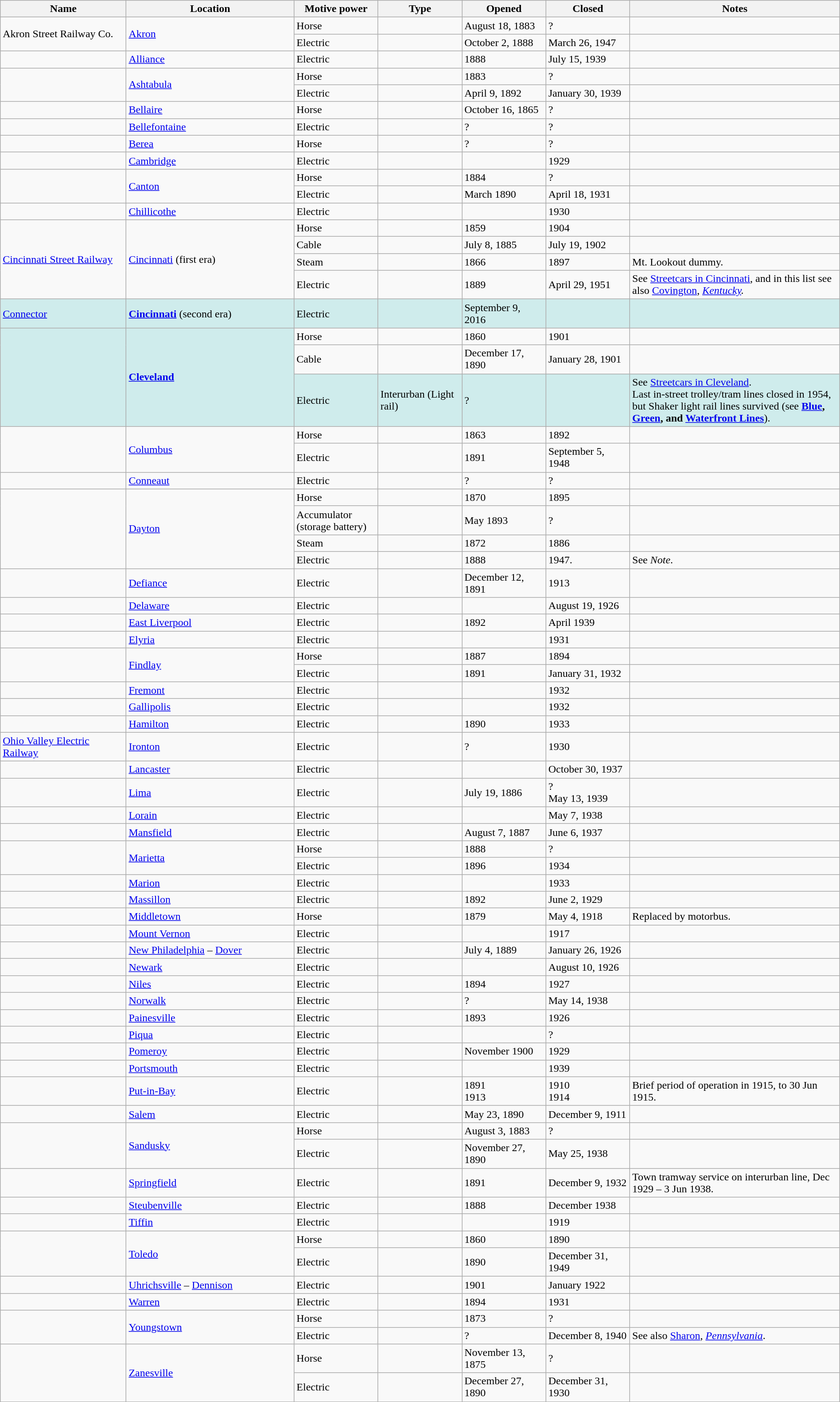<table class="wikitable sortable" width=100%>
<tr>
<th width=15%>Name</th>
<th width=20%>Location</th>
<th width=10%>Motive power</th>
<th width=10%>Type</th>
<th width=10%>Opened</th>
<th width=10%>Closed</th>
<th class="unsortable" width=25%>Notes</th>
</tr>
<tr>
<td rowspan="2">Akron Street Railway Co.</td>
<td rowspan="2"><a href='#'>Akron</a></td>
<td>Horse</td>
<td> </td>
<td>August 18, 1883</td>
<td>?</td>
<td> </td>
</tr>
<tr>
<td>Electric</td>
<td> </td>
<td>October 2, 1888</td>
<td>March 26, 1947</td>
<td> </td>
</tr>
<tr>
<td> </td>
<td><a href='#'>Alliance</a></td>
<td>Electric</td>
<td> </td>
<td>1888</td>
<td>July 15, 1939</td>
<td> </td>
</tr>
<tr>
<td rowspan="2"> </td>
<td rowspan="2"><a href='#'>Ashtabula</a></td>
<td>Horse</td>
<td> </td>
<td>1883</td>
<td>?</td>
<td> </td>
</tr>
<tr>
<td>Electric</td>
<td> </td>
<td>April 9, 1892</td>
<td>January 30, 1939</td>
<td> </td>
</tr>
<tr>
<td> </td>
<td><a href='#'>Bellaire</a></td>
<td>Horse</td>
<td> </td>
<td>October 16, 1865</td>
<td>?</td>
<td> </td>
</tr>
<tr>
<td> </td>
<td><a href='#'>Bellefontaine</a></td>
<td>Electric</td>
<td> </td>
<td>?</td>
<td>?</td>
<td> </td>
</tr>
<tr>
<td> </td>
<td><a href='#'>Berea</a></td>
<td>Horse</td>
<td> </td>
<td>?</td>
<td>?</td>
<td> </td>
</tr>
<tr>
<td> </td>
<td><a href='#'>Cambridge</a></td>
<td>Electric</td>
<td> </td>
<td></td>
<td>1929</td>
<td> </td>
</tr>
<tr>
<td rowspan="2"> </td>
<td rowspan="2"><a href='#'>Canton</a></td>
<td>Horse</td>
<td> </td>
<td>1884</td>
<td>?</td>
<td> </td>
</tr>
<tr>
<td>Electric</td>
<td> </td>
<td>March 1890</td>
<td>April 18, 1931</td>
<td> </td>
</tr>
<tr>
<td> </td>
<td><a href='#'>Chillicothe</a></td>
<td>Electric</td>
<td> </td>
<td></td>
<td>1930</td>
<td> </td>
</tr>
<tr>
<td rowspan="4"><a href='#'>Cincinnati Street Railway</a></td>
<td rowspan="4"><a href='#'>Cincinnati</a> (first era)</td>
<td>Horse</td>
<td> </td>
<td>1859</td>
<td>1904</td>
<td> </td>
</tr>
<tr>
<td>Cable</td>
<td> </td>
<td>July 8, 1885</td>
<td>July 19, 1902</td>
<td> </td>
</tr>
<tr>
<td>Steam</td>
<td> </td>
<td>1866</td>
<td>1897</td>
<td>Mt. Lookout dummy.</td>
</tr>
<tr>
<td>Electric</td>
<td> </td>
<td>1889</td>
<td>April 29, 1951</td>
<td>See <a href='#'>Streetcars in Cincinnati</a>, and in this list see also <a href='#'>Covington</a>, <em><a href='#'>Kentucky</a>.</em></td>
</tr>
<tr style="background:#CFECEC">
<td><a href='#'>Connector</a></td>
<td><strong><a href='#'>Cincinnati</a></strong> (second era)</td>
<td>Electric</td>
<td> </td>
<td>September 9, 2016</td>
<td> </td>
<td></td>
</tr>
<tr>
<td rowspan="3" style="background:#CFECEC"> </td>
<td rowspan="3" style="background:#CFECEC"><strong><a href='#'>Cleveland</a></strong></td>
<td>Horse</td>
<td> </td>
<td>1860</td>
<td>1901</td>
<td> </td>
</tr>
<tr>
<td>Cable</td>
<td> </td>
<td>December 17, 1890</td>
<td>January 28, 1901</td>
<td> </td>
</tr>
<tr style="background:#CFECEC">
<td>Electric</td>
<td>Interurban (Light rail)</td>
<td>?</td>
<td> </td>
<td>See <a href='#'>Streetcars in Cleveland</a>. <br>Last in-street trolley/tram lines closed in 1954, but Shaker light rail lines survived (see <strong><a href='#'>Blue</a>, <a href='#'>Green</a>, and <a href='#'>Waterfront Lines</a></strong>).</td>
</tr>
<tr>
<td rowspan="2"> </td>
<td rowspan="2"><a href='#'>Columbus</a></td>
<td>Horse</td>
<td> </td>
<td>1863</td>
<td>1892</td>
<td> </td>
</tr>
<tr>
<td>Electric</td>
<td> </td>
<td>1891</td>
<td>September 5, 1948</td>
<td> </td>
</tr>
<tr>
<td> </td>
<td><a href='#'>Conneaut</a></td>
<td>Electric</td>
<td> </td>
<td>?</td>
<td>?</td>
<td> </td>
</tr>
<tr>
<td rowspan="4"> </td>
<td rowspan="4"><a href='#'>Dayton</a></td>
<td>Horse</td>
<td> </td>
<td>1870</td>
<td>1895</td>
<td> </td>
</tr>
<tr>
<td>Accumulator (storage battery)</td>
<td> </td>
<td>May 1893</td>
<td>?</td>
<td> </td>
</tr>
<tr>
<td>Steam</td>
<td> </td>
<td>1872</td>
<td>1886</td>
<td> </td>
</tr>
<tr>
<td>Electric</td>
<td> </td>
<td>1888</td>
<td>1947.</td>
<td>See <em>Note</em>.</td>
</tr>
<tr>
<td> </td>
<td><a href='#'>Defiance</a></td>
<td>Electric</td>
<td> </td>
<td>December 12, 1891</td>
<td>1913</td>
<td> </td>
</tr>
<tr>
<td> </td>
<td><a href='#'>Delaware</a></td>
<td>Electric</td>
<td> </td>
<td></td>
<td>August 19, 1926</td>
<td> </td>
</tr>
<tr>
<td> </td>
<td><a href='#'>East Liverpool</a></td>
<td>Electric</td>
<td> </td>
<td>1892</td>
<td>April 1939</td>
<td> </td>
</tr>
<tr>
<td> </td>
<td><a href='#'>Elyria</a></td>
<td>Electric</td>
<td> </td>
<td></td>
<td>1931</td>
<td> </td>
</tr>
<tr>
<td rowspan="2"> </td>
<td rowspan="2"><a href='#'>Findlay</a></td>
<td>Horse</td>
<td> </td>
<td>1887</td>
<td>1894</td>
<td> </td>
</tr>
<tr>
<td>Electric</td>
<td> </td>
<td>1891</td>
<td>January 31, 1932</td>
<td> </td>
</tr>
<tr>
<td> </td>
<td><a href='#'>Fremont</a></td>
<td>Electric</td>
<td> </td>
<td></td>
<td>1932</td>
<td> </td>
</tr>
<tr>
<td> </td>
<td><a href='#'>Gallipolis</a></td>
<td>Electric</td>
<td> </td>
<td></td>
<td>1932</td>
<td> </td>
</tr>
<tr>
<td> </td>
<td><a href='#'>Hamilton</a></td>
<td>Electric</td>
<td> </td>
<td>1890</td>
<td>1933</td>
<td> </td>
</tr>
<tr>
<td><a href='#'>Ohio Valley Electric Railway</a></td>
<td><a href='#'>Ironton</a></td>
<td>Electric</td>
<td> </td>
<td>?</td>
<td>1930</td>
<td> </td>
</tr>
<tr>
<td> </td>
<td><a href='#'>Lancaster</a></td>
<td>Electric</td>
<td> </td>
<td></td>
<td>October 30, 1937</td>
<td> </td>
</tr>
<tr>
<td> </td>
<td><a href='#'>Lima</a></td>
<td>Electric</td>
<td> </td>
<td>July 19, 1886<br></td>
<td>?<br>May 13, 1939</td>
<td> </td>
</tr>
<tr>
<td> </td>
<td><a href='#'>Lorain</a></td>
<td>Electric</td>
<td> </td>
<td></td>
<td>May 7, 1938</td>
<td> </td>
</tr>
<tr>
<td> </td>
<td><a href='#'>Mansfield</a></td>
<td>Electric</td>
<td> </td>
<td>August 7, 1887</td>
<td>June 6, 1937</td>
<td> </td>
</tr>
<tr>
<td rowspan="2"> </td>
<td rowspan="2"><a href='#'>Marietta</a></td>
<td>Horse</td>
<td> </td>
<td>1888</td>
<td>?</td>
<td> </td>
</tr>
<tr>
<td>Electric</td>
<td> </td>
<td>1896</td>
<td>1934</td>
<td> </td>
</tr>
<tr>
<td> </td>
<td><a href='#'>Marion</a></td>
<td>Electric</td>
<td> </td>
<td></td>
<td>1933</td>
<td> </td>
</tr>
<tr>
<td> </td>
<td><a href='#'>Massillon</a></td>
<td>Electric</td>
<td> </td>
<td>1892</td>
<td>June 2, 1929</td>
<td> </td>
</tr>
<tr>
<td> </td>
<td><a href='#'>Middletown</a></td>
<td>Horse</td>
<td> </td>
<td>1879</td>
<td>May 4, 1918</td>
<td>Replaced by motorbus.</td>
</tr>
<tr>
<td> </td>
<td><a href='#'>Mount Vernon</a></td>
<td>Electric</td>
<td> </td>
<td></td>
<td>1917</td>
<td> </td>
</tr>
<tr>
<td> </td>
<td><a href='#'>New Philadelphia</a> – <a href='#'>Dover</a></td>
<td>Electric</td>
<td> </td>
<td>July 4, 1889</td>
<td>January 26, 1926</td>
<td> </td>
</tr>
<tr>
<td> </td>
<td><a href='#'>Newark</a></td>
<td>Electric</td>
<td> </td>
<td></td>
<td>August 10, 1926</td>
<td> </td>
</tr>
<tr>
<td> </td>
<td><a href='#'>Niles</a></td>
<td>Electric</td>
<td> </td>
<td>1894</td>
<td>1927</td>
<td> </td>
</tr>
<tr>
<td> </td>
<td><a href='#'>Norwalk</a></td>
<td>Electric</td>
<td> </td>
<td>?</td>
<td>May 14, 1938</td>
<td> </td>
</tr>
<tr>
<td> </td>
<td><a href='#'>Painesville</a></td>
<td>Electric</td>
<td> </td>
<td>1893</td>
<td>1926</td>
<td> </td>
</tr>
<tr>
<td> </td>
<td><a href='#'>Piqua</a></td>
<td>Electric</td>
<td> </td>
<td></td>
<td>?</td>
<td> </td>
</tr>
<tr>
<td> </td>
<td><a href='#'>Pomeroy</a></td>
<td>Electric</td>
<td> </td>
<td>November 1900</td>
<td>1929</td>
<td> </td>
</tr>
<tr>
<td> </td>
<td><a href='#'>Portsmouth</a></td>
<td>Electric</td>
<td> </td>
<td></td>
<td>1939</td>
<td> </td>
</tr>
<tr>
<td> </td>
<td><a href='#'>Put-in-Bay</a></td>
<td>Electric</td>
<td> </td>
<td>1891<br>1913</td>
<td>1910<br>1914</td>
<td>Brief period of operation in 1915, to 30 Jun 1915.</td>
</tr>
<tr>
<td> </td>
<td><a href='#'>Salem</a></td>
<td>Electric</td>
<td> </td>
<td>May 23, 1890</td>
<td>December 9, 1911</td>
<td> </td>
</tr>
<tr>
<td rowspan="2"> </td>
<td rowspan="2"><a href='#'>Sandusky</a></td>
<td>Horse</td>
<td> </td>
<td>August 3, 1883</td>
<td>?</td>
<td> </td>
</tr>
<tr>
<td>Electric</td>
<td> </td>
<td>November 27, 1890</td>
<td>May 25, 1938</td>
<td> </td>
</tr>
<tr>
<td> </td>
<td><a href='#'>Springfield</a></td>
<td>Electric</td>
<td> </td>
<td>1891</td>
<td>December 9, 1932</td>
<td>Town tramway service on interurban line, Dec 1929 – 3 Jun 1938.</td>
</tr>
<tr>
<td> </td>
<td><a href='#'>Steubenville</a></td>
<td>Electric</td>
<td> </td>
<td>1888</td>
<td>December 1938</td>
<td> </td>
</tr>
<tr>
<td> </td>
<td><a href='#'>Tiffin</a></td>
<td>Electric</td>
<td> </td>
<td></td>
<td>1919</td>
<td> </td>
</tr>
<tr>
<td rowspan="2"> </td>
<td rowspan="2"><a href='#'>Toledo</a></td>
<td>Horse</td>
<td> </td>
<td>1860</td>
<td>1890</td>
<td> </td>
</tr>
<tr>
<td>Electric</td>
<td> </td>
<td>1890</td>
<td>December 31, 1949</td>
<td> </td>
</tr>
<tr>
<td> </td>
<td><a href='#'>Uhrichsville</a> – <a href='#'>Dennison</a></td>
<td>Electric</td>
<td> </td>
<td>1901</td>
<td>January 1922</td>
<td> </td>
</tr>
<tr>
<td> </td>
<td><a href='#'>Warren</a></td>
<td>Electric</td>
<td> </td>
<td>1894</td>
<td>1931</td>
<td> </td>
</tr>
<tr>
<td rowspan="2"> </td>
<td rowspan="2"><a href='#'>Youngstown</a></td>
<td>Horse</td>
<td> </td>
<td>1873</td>
<td>?</td>
<td> </td>
</tr>
<tr>
<td>Electric</td>
<td> </td>
<td>?</td>
<td>December 8, 1940</td>
<td>See also <a href='#'>Sharon</a>, <em><a href='#'>Pennsylvania</a></em>.</td>
</tr>
<tr>
<td rowspan="2"> </td>
<td rowspan="2"><a href='#'>Zanesville</a></td>
<td>Horse</td>
<td> </td>
<td>November 13, 1875</td>
<td>?</td>
<td> </td>
</tr>
<tr>
<td>Electric</td>
<td> </td>
<td>December 27, 1890</td>
<td>December 31, 1930</td>
<td> </td>
</tr>
<tr>
</tr>
</table>
